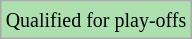<table class="wikitable" style="margin:auto;">
<tr>
<td style="background:#ace1af"><small>Qualified for play-offs</small></td>
</tr>
</table>
